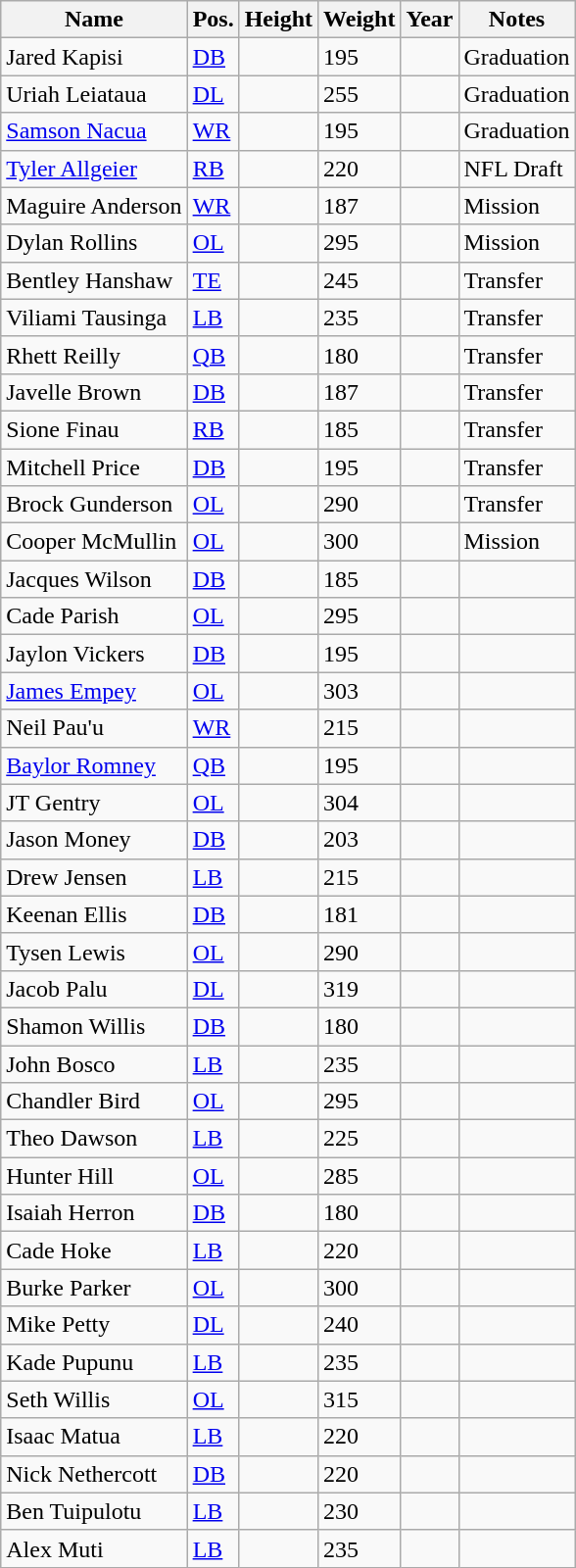<table class="wikitable sortable" border="4">
<tr>
<th>Name</th>
<th>Pos.</th>
<th>Height</th>
<th>Weight</th>
<th>Year</th>
<th>Notes</th>
</tr>
<tr>
<td>Jared Kapisi</td>
<td><a href='#'>DB</a></td>
<td></td>
<td>195</td>
<td></td>
<td>Graduation</td>
</tr>
<tr>
<td>Uriah Leiataua</td>
<td><a href='#'>DL</a></td>
<td></td>
<td>255</td>
<td></td>
<td>Graduation</td>
</tr>
<tr>
<td><a href='#'>Samson Nacua</a></td>
<td><a href='#'>WR</a></td>
<td></td>
<td>195</td>
<td></td>
<td>Graduation</td>
</tr>
<tr>
<td><a href='#'>Tyler Allgeier</a></td>
<td><a href='#'>RB</a></td>
<td></td>
<td>220</td>
<td></td>
<td>NFL Draft</td>
</tr>
<tr>
<td>Maguire Anderson</td>
<td><a href='#'>WR</a></td>
<td></td>
<td>187</td>
<td></td>
<td>Mission</td>
</tr>
<tr>
<td>Dylan Rollins</td>
<td><a href='#'>OL</a></td>
<td></td>
<td>295</td>
<td></td>
<td>Mission</td>
</tr>
<tr>
<td>Bentley Hanshaw</td>
<td><a href='#'>TE</a></td>
<td></td>
<td>245</td>
<td></td>
<td>Transfer</td>
</tr>
<tr>
<td>Viliami Tausinga</td>
<td><a href='#'>LB</a></td>
<td></td>
<td>235</td>
<td></td>
<td>Transfer</td>
</tr>
<tr>
<td>Rhett Reilly</td>
<td><a href='#'>QB</a></td>
<td></td>
<td>180</td>
<td></td>
<td>Transfer</td>
</tr>
<tr>
<td>Javelle Brown</td>
<td><a href='#'>DB</a></td>
<td></td>
<td>187</td>
<td></td>
<td>Transfer</td>
</tr>
<tr>
<td>Sione Finau</td>
<td><a href='#'>RB</a></td>
<td></td>
<td>185</td>
<td></td>
<td>Transfer</td>
</tr>
<tr>
<td>Mitchell Price</td>
<td><a href='#'>DB</a></td>
<td></td>
<td>195</td>
<td></td>
<td>Transfer</td>
</tr>
<tr>
<td>Brock Gunderson</td>
<td><a href='#'>OL</a></td>
<td></td>
<td>290</td>
<td></td>
<td>Transfer</td>
</tr>
<tr>
<td>Cooper McMullin</td>
<td><a href='#'>OL</a></td>
<td></td>
<td>300</td>
<td></td>
<td>Mission</td>
</tr>
<tr>
<td>Jacques Wilson</td>
<td><a href='#'>DB</a></td>
<td></td>
<td>185</td>
<td></td>
<td></td>
</tr>
<tr>
<td>Cade Parish</td>
<td><a href='#'>OL</a></td>
<td></td>
<td>295</td>
<td></td>
<td></td>
</tr>
<tr>
<td>Jaylon Vickers</td>
<td><a href='#'>DB</a></td>
<td></td>
<td>195</td>
<td></td>
<td></td>
</tr>
<tr>
<td><a href='#'>James Empey</a></td>
<td><a href='#'>OL</a></td>
<td></td>
<td>303</td>
<td></td>
<td></td>
</tr>
<tr>
<td>Neil Pau'u</td>
<td><a href='#'>WR</a></td>
<td></td>
<td>215</td>
<td></td>
<td></td>
</tr>
<tr>
<td><a href='#'>Baylor Romney</a></td>
<td><a href='#'>QB</a></td>
<td></td>
<td>195</td>
<td></td>
<td></td>
</tr>
<tr>
<td>JT Gentry</td>
<td><a href='#'>OL</a></td>
<td></td>
<td>304</td>
<td></td>
<td></td>
</tr>
<tr>
<td>Jason Money</td>
<td><a href='#'>DB</a></td>
<td></td>
<td>203</td>
<td></td>
<td></td>
</tr>
<tr>
<td>Drew Jensen</td>
<td><a href='#'>LB</a></td>
<td></td>
<td>215</td>
<td></td>
<td></td>
</tr>
<tr>
<td>Keenan Ellis</td>
<td><a href='#'>DB</a></td>
<td></td>
<td>181</td>
<td></td>
<td></td>
</tr>
<tr>
<td>Tysen Lewis</td>
<td><a href='#'>OL</a></td>
<td></td>
<td>290</td>
<td></td>
<td></td>
</tr>
<tr>
<td>Jacob Palu</td>
<td><a href='#'>DL</a></td>
<td></td>
<td>319</td>
<td></td>
<td></td>
</tr>
<tr>
<td>Shamon Willis</td>
<td><a href='#'>DB</a></td>
<td></td>
<td>180</td>
<td></td>
<td></td>
</tr>
<tr>
<td>John Bosco</td>
<td><a href='#'>LB</a></td>
<td></td>
<td>235</td>
<td></td>
<td></td>
</tr>
<tr>
<td>Chandler Bird</td>
<td><a href='#'>OL</a></td>
<td></td>
<td>295</td>
<td></td>
<td></td>
</tr>
<tr>
<td>Theo Dawson</td>
<td><a href='#'>LB</a></td>
<td></td>
<td>225</td>
<td></td>
<td></td>
</tr>
<tr>
<td>Hunter Hill</td>
<td><a href='#'>OL</a></td>
<td></td>
<td>285</td>
<td></td>
<td></td>
</tr>
<tr>
<td>Isaiah Herron</td>
<td><a href='#'>DB</a></td>
<td></td>
<td>180</td>
<td></td>
<td></td>
</tr>
<tr>
<td>Cade Hoke</td>
<td><a href='#'>LB</a></td>
<td></td>
<td>220</td>
<td></td>
<td></td>
</tr>
<tr>
<td>Burke Parker</td>
<td><a href='#'>OL</a></td>
<td></td>
<td>300</td>
<td></td>
<td></td>
</tr>
<tr>
<td>Mike Petty</td>
<td><a href='#'>DL</a></td>
<td></td>
<td>240</td>
<td></td>
<td></td>
</tr>
<tr>
<td>Kade Pupunu</td>
<td><a href='#'>LB</a></td>
<td></td>
<td>235</td>
<td></td>
<td></td>
</tr>
<tr>
<td>Seth Willis</td>
<td><a href='#'>OL</a></td>
<td></td>
<td>315</td>
<td></td>
<td></td>
</tr>
<tr>
<td>Isaac Matua</td>
<td><a href='#'>LB</a></td>
<td></td>
<td>220</td>
<td></td>
<td></td>
</tr>
<tr>
<td>Nick Nethercott</td>
<td><a href='#'>DB</a></td>
<td></td>
<td>220</td>
<td></td>
<td></td>
</tr>
<tr>
<td>Ben Tuipulotu</td>
<td><a href='#'>LB</a></td>
<td></td>
<td>230</td>
<td></td>
<td></td>
</tr>
<tr>
<td>Alex Muti</td>
<td><a href='#'>LB</a></td>
<td></td>
<td>235</td>
<td></td>
<td></td>
</tr>
</table>
